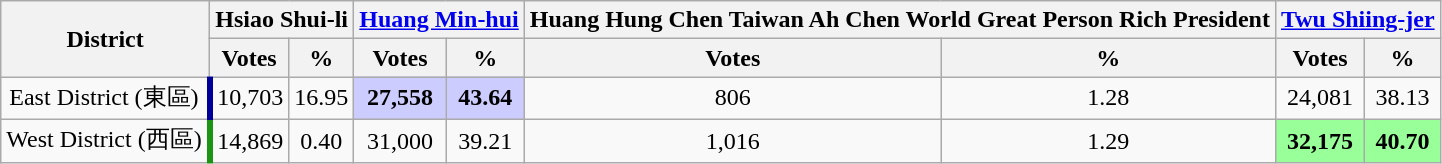<table class="wikitable collapsible sortable" style="text-align:center">
<tr>
<th rowspan=2;">District</th>
<th colspan=2; border-bottom:4px solid #000000;"> Hsiao Shui-li</th>
<th colspan=2; border-bottom:4px solid #000099;"> <a href='#'>Huang Min-hui</a></th>
<th colspan=2; border-bottom:4px solid #707070;"> Huang Hung Chen Taiwan Ah Chen World Great Person Rich President</th>
<th colspan=2; border-bottom:4px solid #1B9431;"> <a href='#'>Twu Shiing-jer</a></th>
</tr>
<tr>
<th>Votes</th>
<th>%</th>
<th>Votes</th>
<th>%</th>
<th>Votes</th>
<th>%</th>
<th>Votes</th>
<th>%</th>
</tr>
<tr>
<td style="border-right:4px solid #000099;">East District (東區)</td>
<td>10,703</td>
<td>16.95</td>
<td style="background-color:#CCCCFF;"><strong>27,558</strong></td>
<td style="background-color:#CCCCFF;"><strong>43.64</strong></td>
<td>806</td>
<td>1.28</td>
<td>24,081</td>
<td>38.13</td>
</tr>
<tr>
<td style="border-right:4px solid #1B9413;">West District (西區)</td>
<td>14,869</td>
<td>0.40</td>
<td>31,000</td>
<td>39.21</td>
<td>1,016</td>
<td>1.29</td>
<td style="background-color:#99FF99;"><strong>32,175</strong></td>
<td style="background-color:#99FF99;"><strong>40.70</strong></td>
</tr>
</table>
